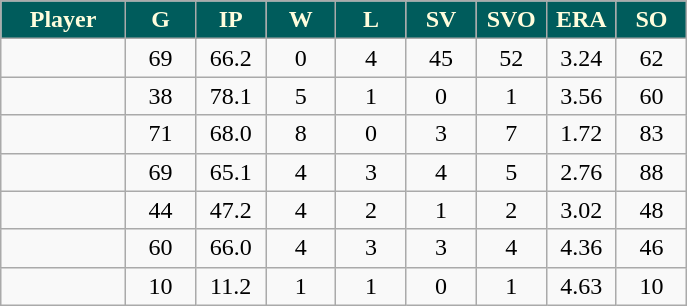<table class="wikitable sortable">
<tr>
<th style="background:#005c5c; color:#fffddd; width:16%;">Player</th>
<th style="background:#005c5c; color:#fffddd; width:9%;">G</th>
<th style="background:#005c5c; color:#fffddd; width:9%;">IP</th>
<th style="background:#005c5c; color:#fffddd; width:9%;">W</th>
<th style="background:#005c5c; color:#fffddd; width:9%;">L</th>
<th style="background:#005c5c; color:#fffddd; width:9%;">SV</th>
<th style="background:#005c5c; color:#fffddd; width:9%;">SVO</th>
<th style="background:#005c5c; color:#fffddd; width:9%;">ERA</th>
<th style="background:#005c5c; color:#fffddd; width:9%;">SO</th>
</tr>
<tr style="text-align:center;">
<td></td>
<td>69</td>
<td>66.2</td>
<td>0</td>
<td>4</td>
<td>45</td>
<td>52</td>
<td>3.24</td>
<td>62</td>
</tr>
<tr style="text-align:center;">
<td></td>
<td>38</td>
<td>78.1</td>
<td>5</td>
<td>1</td>
<td>0</td>
<td>1</td>
<td>3.56</td>
<td>60</td>
</tr>
<tr style="text-align:center;">
<td></td>
<td>71</td>
<td>68.0</td>
<td>8</td>
<td>0</td>
<td>3</td>
<td>7</td>
<td>1.72</td>
<td>83</td>
</tr>
<tr style="text-align:center;">
<td></td>
<td>69</td>
<td>65.1</td>
<td>4</td>
<td>3</td>
<td>4</td>
<td>5</td>
<td>2.76</td>
<td>88</td>
</tr>
<tr style="text-align:center;">
<td></td>
<td>44</td>
<td>47.2</td>
<td>4</td>
<td>2</td>
<td>1</td>
<td>2</td>
<td>3.02</td>
<td>48</td>
</tr>
<tr style="text-align:center;">
<td></td>
<td>60</td>
<td>66.0</td>
<td>4</td>
<td>3</td>
<td>3</td>
<td>4</td>
<td>4.36</td>
<td>46</td>
</tr>
<tr style="text-align:center;">
<td></td>
<td>10</td>
<td>11.2</td>
<td>1</td>
<td>1</td>
<td>0</td>
<td>1</td>
<td>4.63</td>
<td>10</td>
</tr>
</table>
